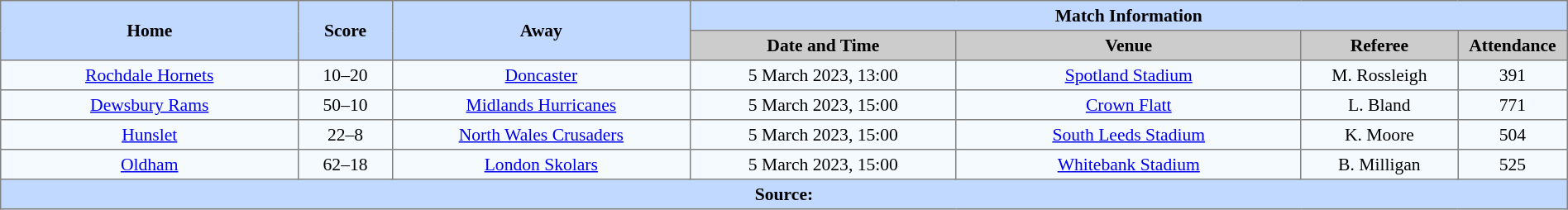<table border=1 style="border-collapse:collapse; font-size:90%; text-align:center;" cellpadding=3 cellspacing=0 width=100%>
<tr bgcolor=#C1D8FF>
<th scope="col" rowspan=2 width=19%>Home</th>
<th scope="col" rowspan=2 width=6%>Score</th>
<th scope="col" rowspan=2 width=19%>Away</th>
<th colspan=4>Match Information</th>
</tr>
<tr bgcolor=#CCCCCC>
<th scope="col" width=17%>Date and Time</th>
<th scope="col" width=22%>Venue</th>
<th scope="col" width=10%>Referee</th>
<th scope="col" width=7%>Attendance</th>
</tr>
<tr bgcolor=#F5FAFF>
<td> <a href='#'>Rochdale Hornets</a></td>
<td>10–20</td>
<td> <a href='#'>Doncaster</a></td>
<td>5 March 2023, 13:00</td>
<td><a href='#'>Spotland Stadium</a></td>
<td>M. Rossleigh</td>
<td>391</td>
</tr>
<tr bgcolor=#F5FAFF>
<td> <a href='#'>Dewsbury Rams</a></td>
<td>50–10</td>
<td> <a href='#'>Midlands Hurricanes</a></td>
<td>5 March 2023, 15:00</td>
<td><a href='#'>Crown Flatt</a></td>
<td>L. Bland</td>
<td>771</td>
</tr>
<tr bgcolor=#F5FAFF>
<td> <a href='#'>Hunslet</a></td>
<td>22–8</td>
<td>  <a href='#'>North Wales Crusaders</a></td>
<td>5 March 2023, 15:00</td>
<td><a href='#'>South Leeds Stadium</a></td>
<td>K. Moore</td>
<td>504</td>
</tr>
<tr bgcolor=#F5FAFF>
<td> <a href='#'>Oldham</a></td>
<td>62–18</td>
<td> <a href='#'>London Skolars</a></td>
<td>5 March 2023, 15:00</td>
<td><a href='#'>Whitebank Stadium</a></td>
<td>B. Milligan</td>
<td>525</td>
</tr>
<tr style="background:#c1d8ff;">
<th colspan=7>Source:</th>
</tr>
</table>
